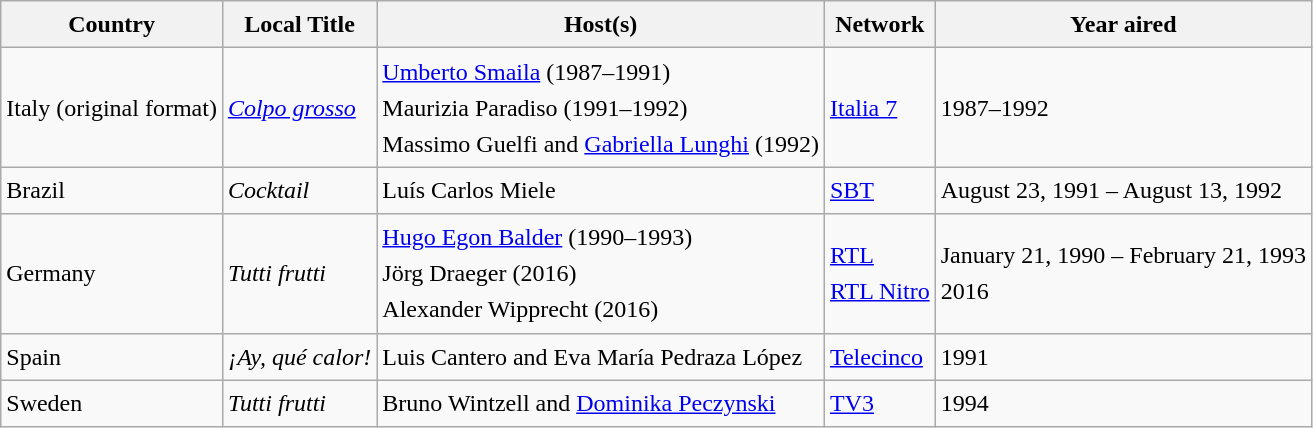<table class="wikitable" style="line-height:1.5em;">
<tr>
<th>Country</th>
<th>Local Title</th>
<th>Host(s)</th>
<th>Network</th>
<th>Year aired</th>
</tr>
<tr>
<td> Italy (original format)</td>
<td><em><a href='#'>Colpo grosso</a></em></td>
<td><a href='#'>Umberto Smaila</a> (1987–1991)<br>Maurizia Paradiso (1991–1992)<br>Massimo Guelfi and <a href='#'>Gabriella Lunghi</a> (1992)</td>
<td><a href='#'>Italia 7</a></td>
<td>1987–1992</td>
</tr>
<tr>
<td> Brazil</td>
<td><em>Cocktail</em></td>
<td>Luís Carlos Miele</td>
<td><a href='#'>SBT</a></td>
<td>August 23, 1991 – August 13, 1992</td>
</tr>
<tr>
<td> Germany</td>
<td><em>Tutti frutti</em></td>
<td><a href='#'>Hugo Egon Balder</a> (1990–1993)<br>Jörg Draeger (2016)<br>Alexander Wipprecht (2016)</td>
<td><a href='#'>RTL</a><br><a href='#'>RTL Nitro</a></td>
<td>January 21, 1990 – February 21, 1993<br>2016</td>
</tr>
<tr>
<td> Spain</td>
<td><em>¡Ay, qué calor!</em></td>
<td>Luis Cantero and Eva María Pedraza López</td>
<td><a href='#'>Telecinco</a></td>
<td>1991</td>
</tr>
<tr>
<td> Sweden</td>
<td><em>Tutti frutti</em></td>
<td>Bruno Wintzell and <a href='#'>Dominika Peczynski</a></td>
<td><a href='#'>TV3</a></td>
<td>1994</td>
</tr>
</table>
